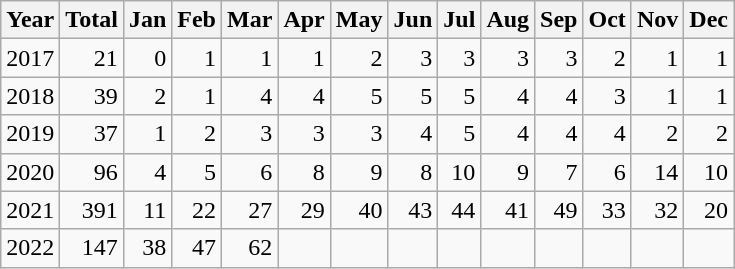<table class="wikitable" style="text-align:right;">
<tr>
<th>Year</th>
<th>Total</th>
<th>Jan</th>
<th>Feb</th>
<th>Mar</th>
<th>Apr</th>
<th>May</th>
<th>Jun</th>
<th>Jul</th>
<th>Aug</th>
<th>Sep</th>
<th>Oct</th>
<th>Nov</th>
<th>Dec</th>
</tr>
<tr align=right>
<td>2017</td>
<td>21</td>
<td>0</td>
<td>1</td>
<td>1</td>
<td>1</td>
<td>2</td>
<td>3</td>
<td>3</td>
<td>3</td>
<td>3</td>
<td>2</td>
<td>1</td>
<td>1</td>
</tr>
<tr align=right>
<td>2018</td>
<td>39</td>
<td>2</td>
<td>1</td>
<td>4</td>
<td>4</td>
<td>5</td>
<td>5</td>
<td>5</td>
<td>4</td>
<td>4</td>
<td>3</td>
<td>1</td>
<td>1</td>
</tr>
<tr align=right>
<td>2019</td>
<td>37</td>
<td>1</td>
<td>2</td>
<td>3</td>
<td>3</td>
<td>3</td>
<td>4</td>
<td>5</td>
<td>4</td>
<td>4</td>
<td>4</td>
<td>2</td>
<td>2</td>
</tr>
<tr align=right>
<td>2020</td>
<td>96</td>
<td>4</td>
<td>5</td>
<td>6</td>
<td>8</td>
<td>9</td>
<td>8</td>
<td>10</td>
<td>9</td>
<td>7</td>
<td>6</td>
<td>14</td>
<td>10</td>
</tr>
<tr align=right>
<td>2021</td>
<td>391</td>
<td>11</td>
<td>22</td>
<td>27</td>
<td>29</td>
<td>40</td>
<td>43</td>
<td>44</td>
<td>41</td>
<td>49</td>
<td>33</td>
<td>32</td>
<td>20</td>
</tr>
<tr align=right>
<td>2022</td>
<td>147</td>
<td>38</td>
<td>47</td>
<td>62</td>
<td></td>
<td></td>
<td></td>
<td></td>
<td></td>
<td></td>
<td></td>
<td></td>
<td></td>
</tr>
</table>
